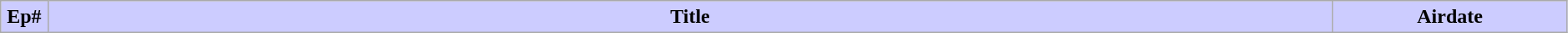<table class="wikitable" width=99%>
<tr>
<th style="background: #CCF" width="3%">Ep#</th>
<th style="background: #CCF">Title</th>
<th style="background: #CCF" width="15%">Airdate<br></th>
</tr>
</table>
